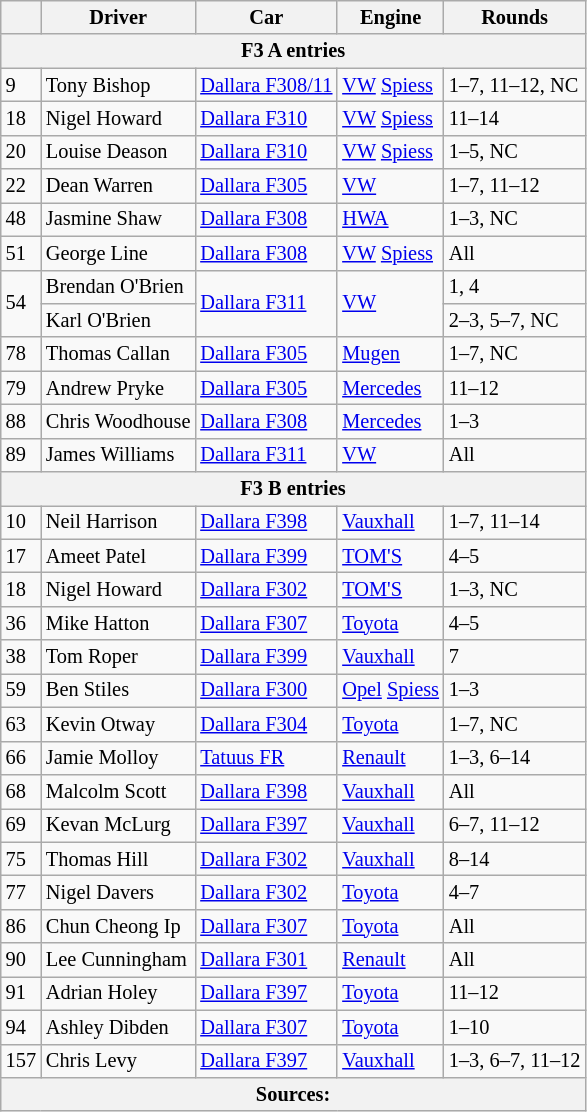<table class="wikitable" style="font-size: 85%;">
<tr>
<th></th>
<th>Driver</th>
<th>Car</th>
<th>Engine</th>
<th>Rounds</th>
</tr>
<tr>
<th colspan="5">F3 A entries</th>
</tr>
<tr>
<td>9</td>
<td> Tony Bishop</td>
<td><a href='#'>Dallara F308/11</a></td>
<td><a href='#'>VW</a> <a href='#'>Spiess</a></td>
<td>1–7, 11–12, NC</td>
</tr>
<tr>
<td>18</td>
<td> Nigel Howard</td>
<td><a href='#'>Dallara F310</a></td>
<td><a href='#'>VW</a> <a href='#'>Spiess</a></td>
<td>11–14</td>
</tr>
<tr>
<td>20</td>
<td> Louise Deason</td>
<td><a href='#'>Dallara F310</a></td>
<td><a href='#'>VW</a> <a href='#'>Spiess</a></td>
<td>1–5, NC</td>
</tr>
<tr>
<td>22</td>
<td> Dean Warren</td>
<td><a href='#'>Dallara F305</a></td>
<td><a href='#'>VW</a></td>
<td>1–7, 11–12</td>
</tr>
<tr>
<td>48</td>
<td> Jasmine Shaw</td>
<td><a href='#'>Dallara F308</a></td>
<td><a href='#'>HWA</a></td>
<td>1–3, NC</td>
</tr>
<tr>
<td>51</td>
<td> George Line</td>
<td><a href='#'>Dallara F308</a></td>
<td><a href='#'>VW</a> <a href='#'>Spiess</a></td>
<td>All</td>
</tr>
<tr>
<td rowspan="2">54</td>
<td> Brendan O'Brien</td>
<td rowspan="2"><a href='#'>Dallara F311</a></td>
<td rowspan="2"><a href='#'>VW</a></td>
<td>1, 4</td>
</tr>
<tr>
<td> Karl O'Brien</td>
<td>2–3, 5–7, NC</td>
</tr>
<tr>
<td>78</td>
<td> Thomas Callan</td>
<td><a href='#'>Dallara F305</a></td>
<td><a href='#'>Mugen</a></td>
<td>1–7, NC</td>
</tr>
<tr>
<td>79</td>
<td> Andrew Pryke</td>
<td><a href='#'>Dallara F305</a></td>
<td><a href='#'>Mercedes</a></td>
<td>11–12</td>
</tr>
<tr>
<td>88</td>
<td> Chris Woodhouse</td>
<td><a href='#'>Dallara F308</a></td>
<td><a href='#'>Mercedes</a></td>
<td>1–3</td>
</tr>
<tr>
<td>89</td>
<td> James Williams</td>
<td><a href='#'>Dallara F311</a></td>
<td><a href='#'>VW</a></td>
<td>All</td>
</tr>
<tr>
<th colspan="5">F3 B entries</th>
</tr>
<tr>
<td>10</td>
<td> Neil Harrison</td>
<td><a href='#'>Dallara F398</a></td>
<td><a href='#'>Vauxhall</a></td>
<td>1–7, 11–14</td>
</tr>
<tr>
<td>17</td>
<td> Ameet Patel</td>
<td><a href='#'>Dallara F399</a></td>
<td><a href='#'>TOM'S</a></td>
<td>4–5</td>
</tr>
<tr>
<td>18</td>
<td> Nigel Howard</td>
<td><a href='#'>Dallara F302</a></td>
<td><a href='#'>TOM'S</a></td>
<td>1–3, NC</td>
</tr>
<tr>
<td>36</td>
<td> Mike Hatton</td>
<td><a href='#'>Dallara F307</a></td>
<td><a href='#'>Toyota</a></td>
<td>4–5</td>
</tr>
<tr>
<td>38</td>
<td> Tom Roper</td>
<td><a href='#'>Dallara F399</a></td>
<td><a href='#'>Vauxhall</a></td>
<td>7</td>
</tr>
<tr>
<td>59</td>
<td> Ben Stiles</td>
<td><a href='#'>Dallara F300</a></td>
<td><a href='#'>Opel</a> <a href='#'>Spiess</a></td>
<td>1–3</td>
</tr>
<tr>
<td>63</td>
<td> Kevin Otway</td>
<td><a href='#'>Dallara F304</a></td>
<td><a href='#'>Toyota</a></td>
<td>1–7, NC</td>
</tr>
<tr>
<td>66</td>
<td> Jamie Molloy</td>
<td><a href='#'>Tatuus FR</a></td>
<td><a href='#'>Renault</a></td>
<td>1–3, 6–14</td>
</tr>
<tr>
<td>68</td>
<td> Malcolm Scott</td>
<td><a href='#'>Dallara F398</a></td>
<td><a href='#'>Vauxhall</a></td>
<td>All</td>
</tr>
<tr>
<td>69</td>
<td> Kevan McLurg</td>
<td><a href='#'>Dallara F397</a></td>
<td><a href='#'>Vauxhall</a></td>
<td>6–7, 11–12</td>
</tr>
<tr>
<td>75</td>
<td> Thomas Hill</td>
<td><a href='#'>Dallara F302</a></td>
<td><a href='#'>Vauxhall</a></td>
<td>8–14</td>
</tr>
<tr>
<td>77</td>
<td> Nigel Davers</td>
<td><a href='#'>Dallara F302</a></td>
<td><a href='#'>Toyota</a></td>
<td>4–7</td>
</tr>
<tr>
<td>86</td>
<td> Chun Cheong Ip</td>
<td><a href='#'>Dallara F307</a></td>
<td><a href='#'>Toyota</a></td>
<td>All</td>
</tr>
<tr>
<td>90</td>
<td> Lee Cunningham</td>
<td><a href='#'>Dallara F301</a></td>
<td><a href='#'>Renault</a></td>
<td>All</td>
</tr>
<tr>
<td>91</td>
<td> Adrian Holey</td>
<td><a href='#'>Dallara F397</a></td>
<td><a href='#'>Toyota</a></td>
<td>11–12</td>
</tr>
<tr>
<td>94</td>
<td> Ashley Dibden</td>
<td><a href='#'>Dallara F307</a></td>
<td><a href='#'>Toyota</a></td>
<td>1–10</td>
</tr>
<tr>
<td>157</td>
<td> Chris Levy</td>
<td><a href='#'>Dallara F397</a></td>
<td><a href='#'>Vauxhall</a></td>
<td>1–3, 6–7, 11–12</td>
</tr>
<tr>
<th colspan="5">Sources:</th>
</tr>
</table>
